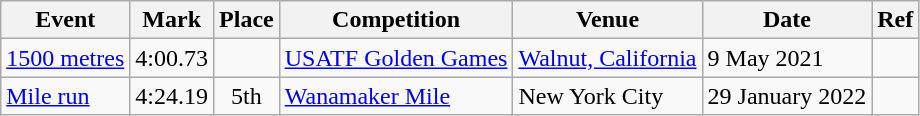<table class="wikitable">
<tr>
<th>Event</th>
<th>Mark</th>
<th>Place</th>
<th>Competition</th>
<th>Venue</th>
<th>Date</th>
<th>Ref</th>
</tr>
<tr>
<td><a href='#'>1500 metres</a></td>
<td>4:00.73</td>
<td style="text-align:center"></td>
<td><a href='#'>USATF Golden Games</a></td>
<td><a href='#'>Walnut, California</a></td>
<td>9 May 2021</td>
<td></td>
</tr>
<tr>
<td><a href='#'>Mile run</a></td>
<td>4:24.19 </td>
<td style="text-align:center">5th</td>
<td><a href='#'>Wanamaker Mile</a></td>
<td>New York City</td>
<td>29 January 2022</td>
<td></td>
</tr>
</table>
